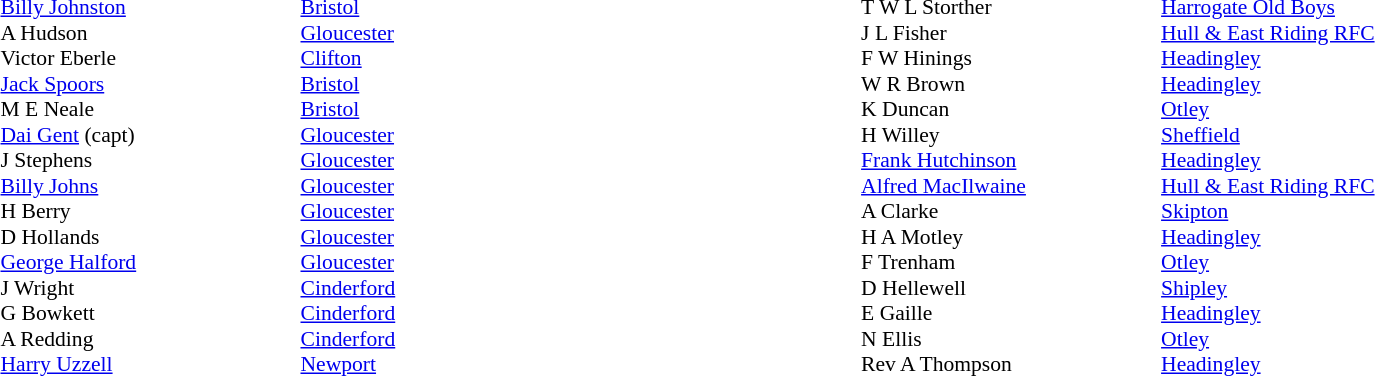<table width="80%">
<tr>
<td valign="top" width="50%"><br><table style="font-size: 90%" cellspacing="0" cellpadding="0">
<tr>
<th width="20"></th>
<th width="200"></th>
</tr>
<tr>
<td></td>
<td><a href='#'>Billy Johnston</a></td>
<td><a href='#'>Bristol</a></td>
</tr>
<tr>
<td></td>
<td>A Hudson</td>
<td><a href='#'>Gloucester</a></td>
</tr>
<tr>
<td></td>
<td>Victor Eberle</td>
<td><a href='#'>Clifton</a></td>
</tr>
<tr>
<td></td>
<td><a href='#'>Jack Spoors</a></td>
<td><a href='#'>Bristol</a></td>
</tr>
<tr>
<td></td>
<td>M E Neale</td>
<td><a href='#'>Bristol</a></td>
</tr>
<tr>
<td></td>
<td><a href='#'>Dai Gent</a> (capt)</td>
<td><a href='#'>Gloucester</a></td>
</tr>
<tr>
<td></td>
<td>J Stephens</td>
<td><a href='#'>Gloucester</a></td>
</tr>
<tr>
<td></td>
<td><a href='#'>Billy Johns</a></td>
<td><a href='#'>Gloucester</a></td>
</tr>
<tr>
<td></td>
<td>H Berry</td>
<td><a href='#'>Gloucester</a></td>
</tr>
<tr>
<td></td>
<td>D Hollands</td>
<td><a href='#'>Gloucester</a></td>
</tr>
<tr>
<td></td>
<td><a href='#'>George Halford</a></td>
<td><a href='#'>Gloucester</a></td>
</tr>
<tr>
<td></td>
<td>J Wright</td>
<td><a href='#'>Cinderford</a></td>
</tr>
<tr>
<td></td>
<td>G Bowkett</td>
<td><a href='#'>Cinderford</a></td>
</tr>
<tr>
<td></td>
<td>A Redding</td>
<td><a href='#'>Cinderford</a></td>
</tr>
<tr>
<td></td>
<td><a href='#'>Harry Uzzell</a></td>
<td><a href='#'>Newport</a></td>
</tr>
<tr>
</tr>
</table>
</td>
<td valign="top" width="50%"><br><table style="font-size: 90%" cellspacing="0" cellpadding="0" align="center">
<tr>
<th width="20"></th>
<th width="200"></th>
</tr>
<tr>
<td></td>
<td>T W L Storther</td>
<td><a href='#'>Harrogate Old Boys</a></td>
</tr>
<tr>
<td></td>
<td>J L Fisher</td>
<td><a href='#'>Hull & East Riding RFC</a></td>
</tr>
<tr>
<td></td>
<td>F W Hinings</td>
<td><a href='#'>Headingley</a></td>
</tr>
<tr>
<td></td>
<td>W R Brown</td>
<td><a href='#'>Headingley</a></td>
</tr>
<tr>
<td></td>
<td>K Duncan</td>
<td><a href='#'>Otley</a></td>
</tr>
<tr>
<td></td>
<td>H Willey</td>
<td><a href='#'>Sheffield</a></td>
</tr>
<tr>
<td></td>
<td><a href='#'>Frank Hutchinson</a></td>
<td><a href='#'>Headingley</a></td>
</tr>
<tr>
<td></td>
<td><a href='#'>Alfred MacIlwaine</a></td>
<td><a href='#'>Hull & East Riding RFC</a></td>
</tr>
<tr>
<td></td>
<td>A Clarke</td>
<td><a href='#'>Skipton</a></td>
</tr>
<tr>
<td></td>
<td>H A Motley</td>
<td><a href='#'>Headingley</a></td>
</tr>
<tr>
<td></td>
<td>F Trenham</td>
<td><a href='#'>Otley</a></td>
</tr>
<tr>
<td></td>
<td>D Hellewell</td>
<td><a href='#'>Shipley</a></td>
</tr>
<tr>
<td></td>
<td>E Gaille</td>
<td><a href='#'>Headingley</a></td>
</tr>
<tr>
<td></td>
<td>N Ellis</td>
<td><a href='#'>Otley</a></td>
</tr>
<tr>
<td></td>
<td>Rev A Thompson</td>
<td><a href='#'>Headingley</a></td>
</tr>
<tr>
</tr>
</table>
</td>
</tr>
</table>
